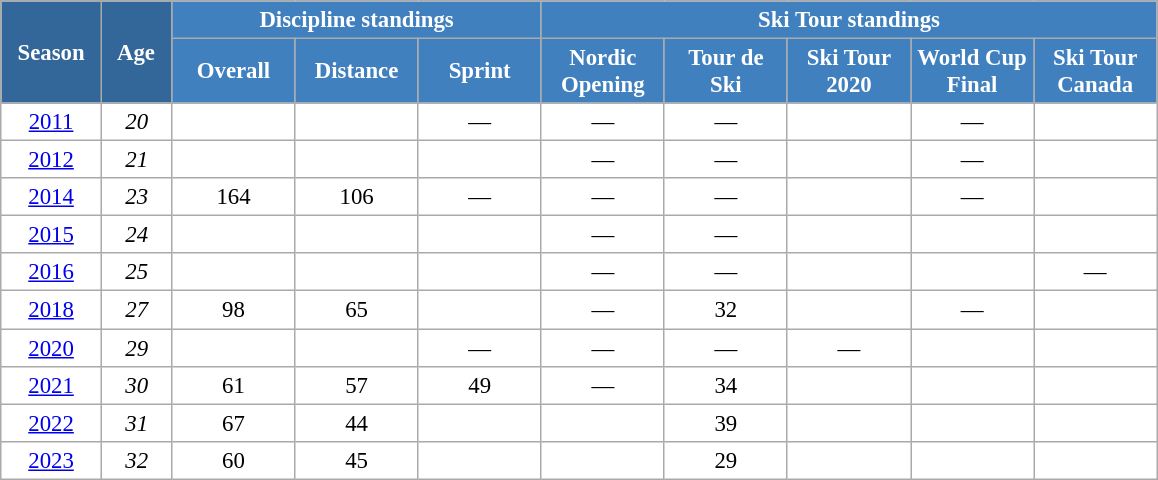<table class="wikitable" style="font-size:95%; text-align:center; border:grey solid 1px; border-collapse:collapse; background:#ffffff;">
<tr>
<th style="background-color:#369; color:white; width:60px;" rowspan="2"> Season </th>
<th style="background-color:#369; color:white; width:40px;" rowspan="2"> Age </th>
<th style="background-color:#4180be; color:white;" colspan="3">Discipline standings</th>
<th style="background-color:#4180be; color:white;" colspan="5">Ski Tour standings</th>
</tr>
<tr>
<th style="background-color:#4180be; color:white; width:75px;">Overall</th>
<th style="background-color:#4180be; color:white; width:75px;">Distance</th>
<th style="background-color:#4180be; color:white; width:75px;">Sprint</th>
<th style="background-color:#4180be; color:white; width:75px;">Nordic<br>Opening</th>
<th style="background-color:#4180be; color:white; width:75px;">Tour de<br>Ski</th>
<th style="background-color:#4180be; color:white; width:75px;">Ski Tour<br>2020</th>
<th style="background-color:#4180be; color:white; width:75px;">World Cup<br>Final</th>
<th style="background-color:#4180be; color:white; width:75px;">Ski Tour<br>Canada</th>
</tr>
<tr>
<td><a href='#'>2011</a></td>
<td><em>20</em></td>
<td></td>
<td></td>
<td>—</td>
<td>—</td>
<td>—</td>
<td></td>
<td>—</td>
<td></td>
</tr>
<tr>
<td><a href='#'>2012</a></td>
<td><em>21</em></td>
<td></td>
<td></td>
<td></td>
<td>—</td>
<td>—</td>
<td></td>
<td>—</td>
<td></td>
</tr>
<tr>
<td><a href='#'>2014</a></td>
<td><em>23</em></td>
<td>164</td>
<td>106</td>
<td>—</td>
<td>—</td>
<td>—</td>
<td></td>
<td>—</td>
<td></td>
</tr>
<tr>
<td><a href='#'>2015</a></td>
<td><em>24</em></td>
<td></td>
<td></td>
<td></td>
<td>—</td>
<td>—</td>
<td></td>
<td></td>
<td></td>
</tr>
<tr>
<td><a href='#'>2016</a></td>
<td><em>25</em></td>
<td></td>
<td></td>
<td></td>
<td>—</td>
<td>—</td>
<td></td>
<td></td>
<td>—</td>
</tr>
<tr>
<td><a href='#'>2018</a></td>
<td><em>27</em></td>
<td>98</td>
<td>65</td>
<td></td>
<td>—</td>
<td>32</td>
<td></td>
<td>—</td>
<td></td>
</tr>
<tr>
<td><a href='#'>2020</a></td>
<td><em>29</em></td>
<td></td>
<td></td>
<td>—</td>
<td>—</td>
<td>—</td>
<td>—</td>
<td></td>
<td></td>
</tr>
<tr>
<td><a href='#'>2021</a></td>
<td><em>30</em></td>
<td>61</td>
<td>57</td>
<td>49</td>
<td>—</td>
<td>34</td>
<td></td>
<td></td>
<td></td>
</tr>
<tr>
<td><a href='#'>2022</a></td>
<td><em>31</em></td>
<td>67</td>
<td>44</td>
<td></td>
<td></td>
<td>39</td>
<td></td>
<td></td>
<td></td>
</tr>
<tr>
<td><a href='#'>2023</a></td>
<td><em>32</em></td>
<td>60</td>
<td>45</td>
<td></td>
<td></td>
<td>29</td>
<td></td>
<td></td>
<td></td>
</tr>
</table>
